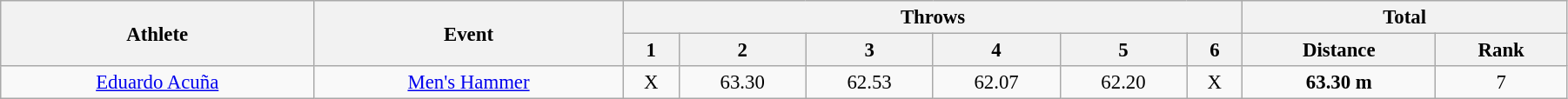<table class="wikitable" style="font-size:95%; text-align:center;" width="95%">
<tr>
<th rowspan="2">Athlete</th>
<th rowspan="2">Event</th>
<th colspan="6">Throws</th>
<th colspan="2">Total</th>
</tr>
<tr>
<th>1</th>
<th>2</th>
<th>3</th>
<th>4</th>
<th>5</th>
<th>6</th>
<th>Distance</th>
<th>Rank</th>
</tr>
<tr>
<td width=20%><a href='#'>Eduardo Acuña</a></td>
<td><a href='#'>Men's Hammer</a></td>
<td>X</td>
<td>63.30</td>
<td>62.53</td>
<td>62.07</td>
<td>62.20</td>
<td>X</td>
<td><strong>63.30 m</strong></td>
<td>7</td>
</tr>
</table>
